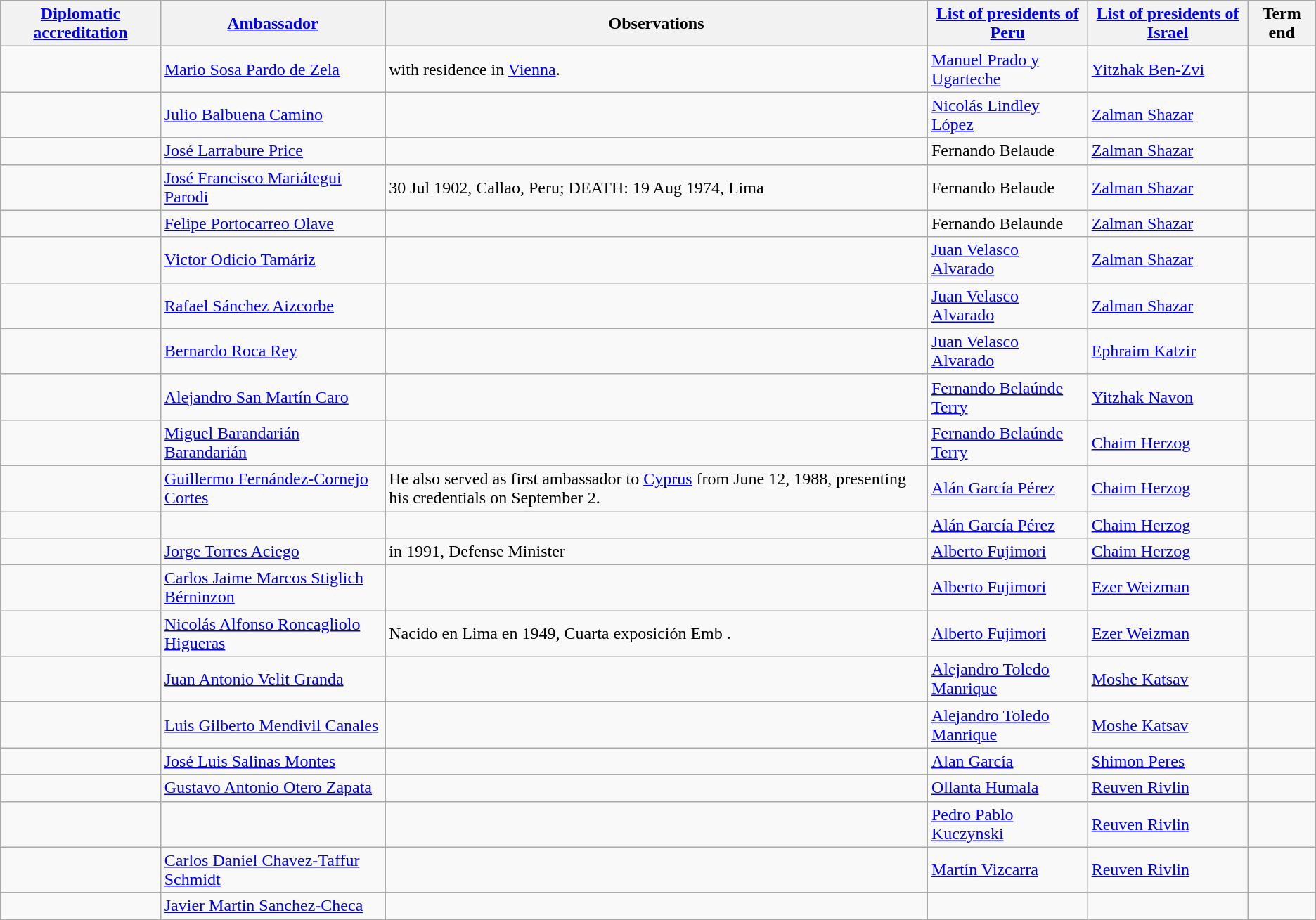<table class="wikitable sortable">
<tr>
<th><a href='#'>Diplomatic accreditation</a></th>
<th><a href='#'>Ambassador</a></th>
<th>Observations</th>
<th><a href='#'>List of presidents of Peru</a></th>
<th><a href='#'>List of presidents of Israel</a></th>
<th>Term end</th>
</tr>
<tr>
<td></td>
<td><a href='#'>Mario Sosa Pardo de Zela</a></td>
<td>with residence in <a href='#'>Vienna</a>.</td>
<td><a href='#'>Manuel Prado y Ugarteche</a></td>
<td><a href='#'>Yitzhak Ben-Zvi</a></td>
<td></td>
</tr>
<tr>
<td></td>
<td><a href='#'>Julio Balbuena Camino</a></td>
<td></td>
<td><a href='#'>Nicolás Lindley López</a></td>
<td><a href='#'>Zalman Shazar</a></td>
<td></td>
</tr>
<tr>
<td></td>
<td><a href='#'>José Larrabure Price</a></td>
<td></td>
<td>Fernando Belaude</td>
<td><a href='#'>Zalman Shazar</a></td>
<td></td>
</tr>
<tr>
<td></td>
<td><a href='#'>José Francisco Mariátegui Parodi</a></td>
<td>30 Jul 1902, Callao, Peru; DEATH: 19 Aug 1974, Lima</td>
<td>Fernando Belaude</td>
<td><a href='#'>Zalman Shazar</a></td>
<td></td>
</tr>
<tr>
<td></td>
<td><a href='#'>Felipe Portocarreo Olave</a></td>
<td></td>
<td>Fernando Belaunde</td>
<td><a href='#'>Zalman Shazar</a></td>
<td></td>
</tr>
<tr>
<td></td>
<td><a href='#'>Victor Odicio Tamáriz</a></td>
<td></td>
<td><a href='#'>Juan Velasco Alvarado</a></td>
<td><a href='#'>Zalman Shazar</a></td>
<td></td>
</tr>
<tr>
<td></td>
<td><a href='#'>Rafael Sánchez Aizcorbe</a></td>
<td></td>
<td><a href='#'>Juan Velasco Alvarado</a></td>
<td><a href='#'>Zalman Shazar</a></td>
<td></td>
</tr>
<tr>
<td></td>
<td><a href='#'>Bernardo Roca Rey</a></td>
<td></td>
<td><a href='#'>Juan Velasco Alvarado</a></td>
<td><a href='#'>Ephraim Katzir</a></td>
<td></td>
</tr>
<tr>
<td></td>
<td><a href='#'>Alejandro San Martín Caro</a></td>
<td></td>
<td><a href='#'>Fernando Belaúnde Terry</a></td>
<td><a href='#'>Yitzhak Navon</a></td>
<td></td>
</tr>
<tr>
<td></td>
<td><a href='#'>Miguel Barandarián Barandarián</a></td>
<td></td>
<td><a href='#'>Fernando Belaúnde Terry</a></td>
<td><a href='#'>Chaim Herzog</a></td>
<td></td>
</tr>
<tr>
<td></td>
<td><a href='#'>Guillermo Fernández-Cornejo Cortes</a></td>
<td>He also served as first ambassador to <a href='#'>Cyprus</a> from June 12, 1988, presenting his credentials on September 2.</td>
<td><a href='#'>Alán García Pérez</a></td>
<td><a href='#'>Chaim Herzog</a></td>
<td></td>
</tr>
<tr>
<td></td>
<td></td>
<td></td>
<td><a href='#'>Alán García Pérez</a></td>
<td><a href='#'>Chaim Herzog</a></td>
<td></td>
</tr>
<tr>
<td></td>
<td><a href='#'>Jorge Torres Aciego</a></td>
<td>in 1991, Defense Minister</td>
<td><a href='#'>Alberto Fujimori</a></td>
<td><a href='#'>Chaim Herzog</a></td>
<td></td>
</tr>
<tr>
<td></td>
<td><a href='#'>Carlos Jaime Marcos Stiglich Bérninzon</a></td>
<td></td>
<td><a href='#'>Alberto Fujimori</a></td>
<td><a href='#'>Ezer Weizman</a></td>
<td></td>
</tr>
<tr>
<td></td>
<td><a href='#'>Nicolás Alfonso Roncagliolo Higueras</a></td>
<td>Nacido en Lima en 1949, Cuarta exposición Emb .</td>
<td><a href='#'>Alberto Fujimori</a></td>
<td><a href='#'>Ezer Weizman</a></td>
<td></td>
</tr>
<tr>
<td></td>
<td><a href='#'>Juan Antonio Velit Granda</a></td>
<td></td>
<td><a href='#'>Alejandro Toledo Manrique</a></td>
<td><a href='#'>Moshe Katsav</a></td>
<td></td>
</tr>
<tr>
<td></td>
<td><a href='#'>Luis Gilberto Mendivil Canales</a></td>
<td></td>
<td><a href='#'>Alejandro Toledo Manrique</a></td>
<td><a href='#'>Moshe Katsav</a></td>
<td></td>
</tr>
<tr>
<td></td>
<td><a href='#'>José Luis Salinas Montes</a></td>
<td></td>
<td><a href='#'>Alan García</a></td>
<td><a href='#'>Shimon Peres</a></td>
<td></td>
</tr>
<tr>
<td></td>
<td><a href='#'>Gustavo Antonio Otero Zapata</a></td>
<td></td>
<td><a href='#'>Ollanta Humala</a></td>
<td><a href='#'>Reuven Rivlin</a></td>
<td></td>
</tr>
<tr>
<td></td>
<td></td>
<td></td>
<td><a href='#'>Pedro Pablo Kuczynski</a></td>
<td><a href='#'>Reuven Rivlin</a></td>
<td></td>
</tr>
<tr>
<td></td>
<td><a href='#'>Carlos Daniel Chavez-Taffur Schmidt</a></td>
<td></td>
<td><a href='#'>Martín Vizcarra</a></td>
<td><a href='#'>Reuven Rivlin</a></td>
<td></td>
</tr>
<tr>
<td></td>
<td><a href='#'>Javier Martin Sanchez-Checa</a></td>
<td></td>
<td></td>
<td></td>
<td></td>
</tr>
</table>
